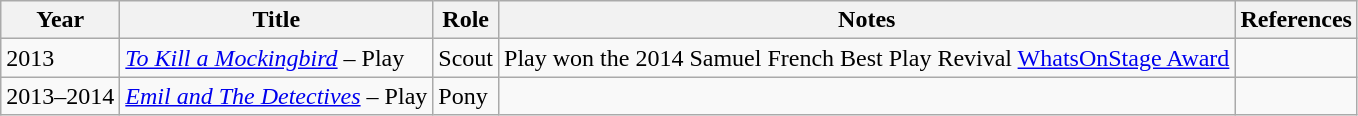<table class="wikitable">
<tr>
<th>Year</th>
<th>Title</th>
<th>Role</th>
<th>Notes</th>
<th>References</th>
</tr>
<tr>
<td>2013</td>
<td><em><a href='#'>To Kill a Mockingbird</a></em> – Play</td>
<td>Scout</td>
<td>Play won the 2014 Samuel French Best Play Revival <a href='#'>WhatsOnStage Award</a></td>
<td></td>
</tr>
<tr>
<td>2013–2014</td>
<td><a href='#'><em>Emil and The Detectives</em></a> – Play</td>
<td>Pony</td>
<td></td>
<td></td>
</tr>
</table>
